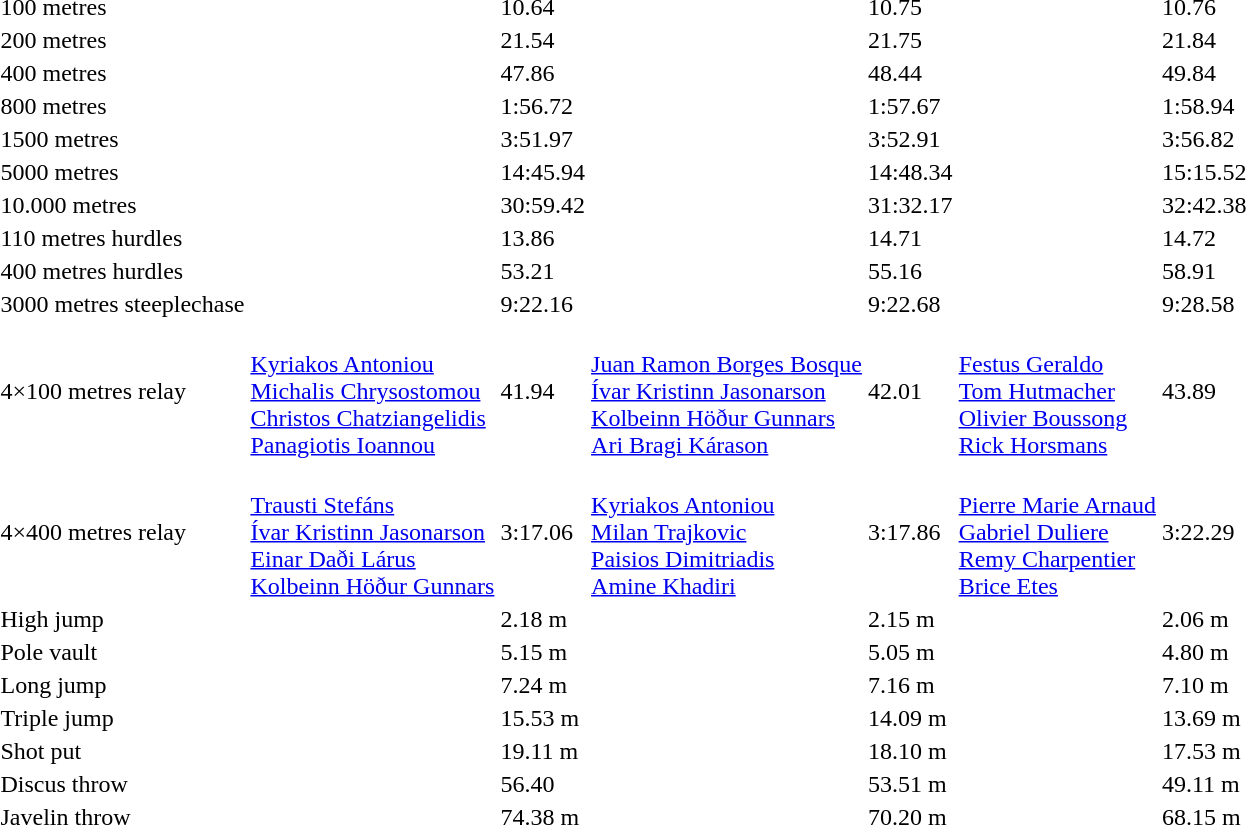<table>
<tr>
<td>100 metres</td>
<td></td>
<td>10.64</td>
<td></td>
<td>10.75</td>
<td></td>
<td>10.76</td>
</tr>
<tr>
<td>200 metres</td>
<td></td>
<td>21.54</td>
<td></td>
<td>21.75</td>
<td></td>
<td>21.84</td>
</tr>
<tr>
<td>400 metres</td>
<td></td>
<td>47.86</td>
<td></td>
<td>48.44</td>
<td></td>
<td>49.84</td>
</tr>
<tr>
<td>800 metres</td>
<td></td>
<td>1:56.72</td>
<td></td>
<td>1:57.67</td>
<td></td>
<td>1:58.94</td>
</tr>
<tr>
<td>1500 metres</td>
<td></td>
<td>3:51.97</td>
<td></td>
<td>3:52.91</td>
<td></td>
<td>3:56.82</td>
</tr>
<tr>
<td>5000 metres</td>
<td></td>
<td>14:45.94</td>
<td></td>
<td>14:48.34</td>
<td></td>
<td>15:15.52</td>
</tr>
<tr>
<td>10.000 metres</td>
<td></td>
<td>30:59.42</td>
<td></td>
<td>31:32.17</td>
<td></td>
<td>32:42.38</td>
</tr>
<tr>
<td>110 metres hurdles</td>
<td></td>
<td>13.86</td>
<td></td>
<td>14.71</td>
<td></td>
<td>14.72</td>
</tr>
<tr>
<td>400 metres hurdles</td>
<td></td>
<td>53.21</td>
<td></td>
<td>55.16</td>
<td></td>
<td>58.91</td>
</tr>
<tr>
<td>3000 metres steeplechase</td>
<td></td>
<td>9:22.16</td>
<td></td>
<td>9:22.68</td>
<td></td>
<td>9:28.58</td>
</tr>
<tr>
<td>4×100 metres relay</td>
<td> <br><a href='#'>Kyriakos Antoniou</a><br><a href='#'>Michalis Chrysostomou</a><br><a href='#'>Christos Chatziangelidis</a><br><a href='#'>Panagiotis Ioannou</a></td>
<td>41.94</td>
<td> <br><a href='#'>Juan Ramon Borges Bosque</a><br><a href='#'>Ívar Kristinn Jasonarson</a><br><a href='#'>Kolbeinn Höður Gunnars</a><br><a href='#'>Ari Bragi Kárason</a></td>
<td>42.01</td>
<td> <br><a href='#'>Festus Geraldo</a><br><a href='#'>Tom Hutmacher</a><br><a href='#'>Olivier Boussong</a><br><a href='#'>Rick Horsmans</a></td>
<td>43.89</td>
</tr>
<tr>
<td>4×400 metres relay</td>
<td> <br><a href='#'>Trausti Stefáns</a><br><a href='#'>Ívar Kristinn Jasonarson</a><br><a href='#'>Einar Daði Lárus</a><br><a href='#'>Kolbeinn Höður Gunnars</a></td>
<td>3:17.06</td>
<td> <br><a href='#'>Kyriakos Antoniou</a><br><a href='#'>Milan Trajkovic</a><br><a href='#'>Paisios Dimitriadis</a><br><a href='#'>Amine Khadiri</a></td>
<td>3:17.86</td>
<td> <br><a href='#'>Pierre Marie Arnaud</a><br><a href='#'>Gabriel Duliere</a><br><a href='#'>Remy Charpentier</a><br><a href='#'>Brice Etes</a></td>
<td>3:22.29</td>
</tr>
<tr>
<td>High jump</td>
<td></td>
<td>2.18 m</td>
<td></td>
<td>2.15 m</td>
<td></td>
<td>2.06 m</td>
</tr>
<tr>
<td>Pole vault</td>
<td></td>
<td>5.15 m</td>
<td></td>
<td>5.05 m</td>
<td></td>
<td>4.80 m</td>
</tr>
<tr>
<td>Long jump</td>
<td></td>
<td>7.24 m</td>
<td></td>
<td>7.16 m</td>
<td></td>
<td>7.10 m</td>
</tr>
<tr>
<td>Triple jump</td>
<td></td>
<td>15.53 m</td>
<td></td>
<td>14.09 m</td>
<td></td>
<td>13.69 m</td>
</tr>
<tr>
<td>Shot put</td>
<td></td>
<td>19.11 m</td>
<td></td>
<td>18.10 m</td>
<td></td>
<td>17.53 m</td>
</tr>
<tr>
<td>Discus throw</td>
<td></td>
<td>56.40</td>
<td></td>
<td>53.51 m</td>
<td></td>
<td>49.11 m</td>
</tr>
<tr>
<td>Javelin throw</td>
<td></td>
<td>74.38 m</td>
<td></td>
<td>70.20 m</td>
<td></td>
<td>68.15 m</td>
</tr>
</table>
